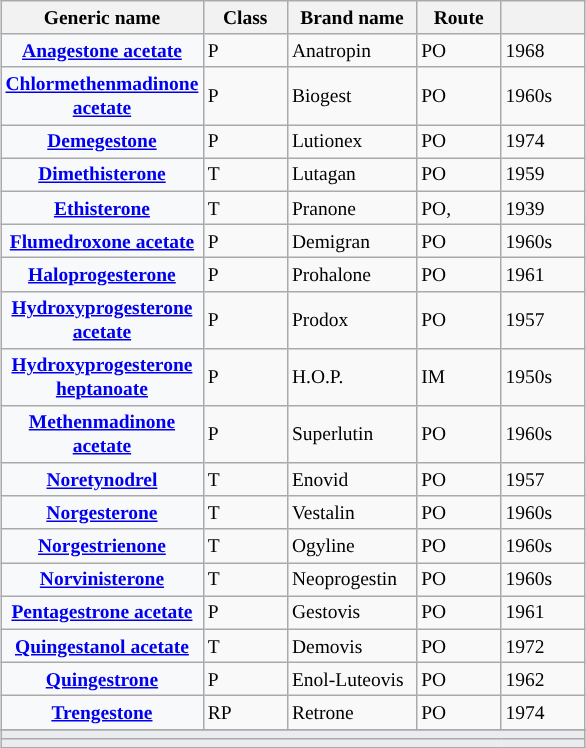<table class="wikitable floatright plainrowheaders" style="font-size:small; margin-left: auto; margin-right: auto; border: none;">
<tr>
<th scope="col" style="width:100px;">Generic name</th>
<th scope="col" style="width:50px;">Class</th>
<th scope="col" style="width:80px;">Brand name</th>
<th scope="col" style="width:50px;">Route</th>
<th scope="col" style="width:50px;"></th>
</tr>
<tr>
<th scope="row" style="background: #f8f9fa;"><a href='#'>Anagestone acetate</a></th>
<td>P</td>
<td>Anatropin</td>
<td>PO</td>
<td>1968</td>
</tr>
<tr>
<th scope="row" style="background: #f8f9fa;"><a href='#'>Chlormethenmadinone acetate</a></th>
<td>P</td>
<td>Biogest</td>
<td>PO</td>
<td>1960s</td>
</tr>
<tr>
<th scope="row" style="background: #f8f9fa;"><a href='#'>Demegestone</a></th>
<td>P</td>
<td>Lutionex</td>
<td>PO</td>
<td>1974</td>
</tr>
<tr>
<th scope="row" style="background: #f8f9fa;"><a href='#'>Dimethisterone</a></th>
<td>T</td>
<td>Lutagan</td>
<td>PO</td>
<td>1959</td>
</tr>
<tr>
<th scope="row" style="background: #f8f9fa;"><a href='#'>Ethisterone</a></th>
<td>T</td>
<td>Pranone</td>
<td>PO, </td>
<td>1939</td>
</tr>
<tr>
<th scope="row" style="background: #f8f9fa;"><a href='#'>Flumedroxone acetate</a></th>
<td>P</td>
<td>Demigran</td>
<td>PO</td>
<td>1960s</td>
</tr>
<tr>
<th scope="row" style="background: #f8f9fa;"><a href='#'>Haloprogesterone</a></th>
<td>P</td>
<td>Prohalone</td>
<td>PO</td>
<td>1961</td>
</tr>
<tr>
<th scope="row" style="background: #f8f9fa;"><a href='#'>Hydroxyprogesterone acetate</a></th>
<td>P</td>
<td>Prodox</td>
<td>PO</td>
<td>1957</td>
</tr>
<tr>
<th scope="row" style="background: #f8f9fa;"><a href='#'>Hydroxyprogesterone heptanoate</a></th>
<td>P</td>
<td>H.O.P.</td>
<td>IM</td>
<td>1950s</td>
</tr>
<tr>
<th scope="row" style="background: #f8f9fa;"><a href='#'>Methenmadinone acetate</a></th>
<td>P</td>
<td>Superlutin</td>
<td>PO</td>
<td>1960s</td>
</tr>
<tr>
<th scope="row" style="background: #f8f9fa;"><a href='#'>Noretynodrel</a></th>
<td>T</td>
<td>Enovid</td>
<td>PO</td>
<td>1957</td>
</tr>
<tr>
<th scope="row" style="background: #f8f9fa;"><a href='#'>Norgesterone</a></th>
<td>T</td>
<td>Vestalin</td>
<td>PO</td>
<td>1960s</td>
</tr>
<tr>
<th scope="row" style="background: #f8f9fa;"><a href='#'>Norgestrienone</a></th>
<td>T</td>
<td>Ogyline</td>
<td>PO</td>
<td>1960s</td>
</tr>
<tr>
<th scope="row" style="background: #f8f9fa;"><a href='#'>Norvinisterone</a></th>
<td>T</td>
<td>Neoprogestin</td>
<td>PO</td>
<td>1960s</td>
</tr>
<tr>
<th scope="row" style="background: #f8f9fa;"><a href='#'>Pentagestrone acetate</a></th>
<td>P</td>
<td>Gestovis</td>
<td>PO</td>
<td>1961</td>
</tr>
<tr>
<th scope="row" style="background: #f8f9fa;"><a href='#'>Quingestanol acetate</a></th>
<td>T</td>
<td>Demovis</td>
<td>PO</td>
<td>1972</td>
</tr>
<tr>
<th scope="row" style="background: #f8f9fa;"><a href='#'>Quingestrone</a></th>
<td>P</td>
<td>Enol-Luteovis</td>
<td>PO</td>
<td>1962</td>
</tr>
<tr>
<th scope="row" style="background: #f8f9fa;"><a href='#'>Trengestone</a></th>
<td>RP</td>
<td>Retrone</td>
<td>PO</td>
<td>1974</td>
</tr>
<tr>
</tr>
<tr class="sortbottom">
<td colspan="6" style="width: 1px; background-color:#eaecf0; text-align: center;"></td>
</tr>
<tr>
<td colspan="6" style="width: 1px; background-color:#eaecf0; text-align: center;"></td>
</tr>
</table>
